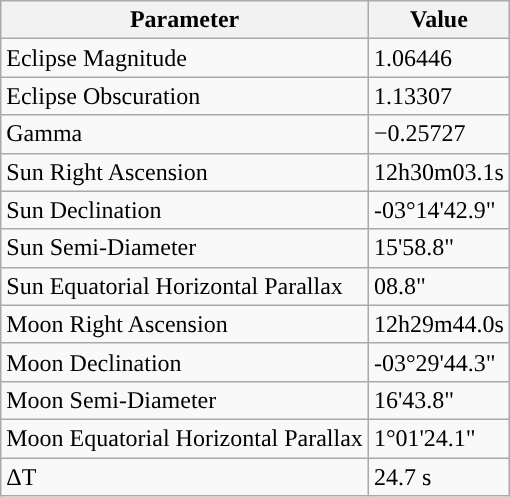<table class="wikitable">
<tr>
<th>Parameter</th>
<th>Value</th>
</tr>
<tr>
<td>Eclipse Magnitude</td>
<td>1.06446</td>
</tr>
<tr>
<td>Eclipse Obscuration</td>
<td>1.13307</td>
</tr>
<tr>
<td>Gamma</td>
<td>−0.25727</td>
</tr>
<tr>
<td>Sun Right Ascension</td>
<td>12h30m03.1s</td>
</tr>
<tr>
<td>Sun Declination</td>
<td>-03°14'42.9"</td>
</tr>
<tr>
<td>Sun Semi-Diameter</td>
<td>15'58.8"</td>
</tr>
<tr>
<td>Sun Equatorial Horizontal Parallax</td>
<td>08.8"</td>
</tr>
<tr>
<td>Moon Right Ascension</td>
<td>12h29m44.0s</td>
</tr>
<tr>
<td>Moon Declination</td>
<td>-03°29'44.3"</td>
</tr>
<tr>
<td>Moon Semi-Diameter</td>
<td>16'43.8"</td>
</tr>
<tr>
<td>Moon Equatorial Horizontal Parallax</td>
<td>1°01'24.1"</td>
</tr>
<tr>
<td>ΔT</td>
<td>24.7 s</td>
</tr>
</table>
